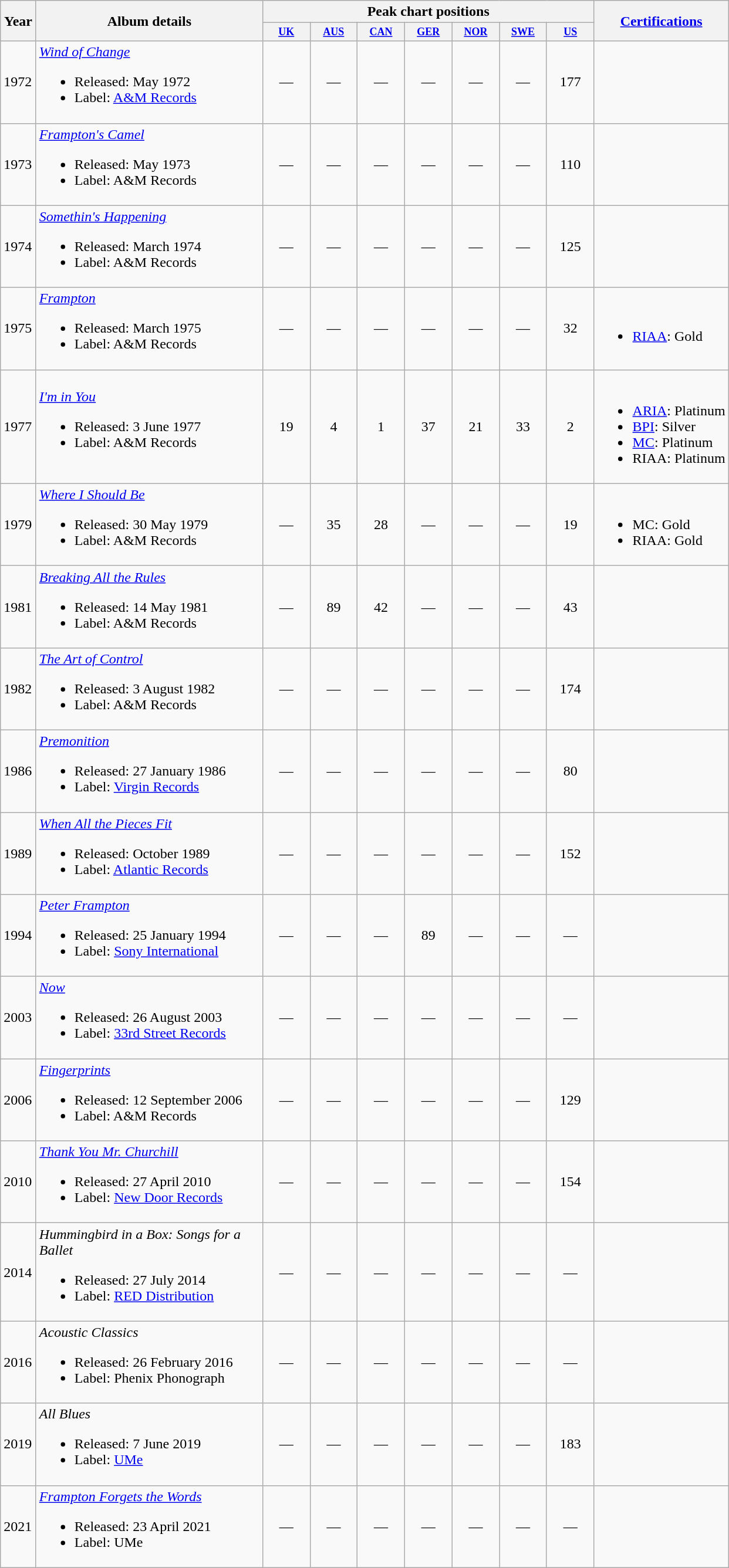<table class="wikitable">
<tr>
<th rowspan="2" width="033">Year</th>
<th rowspan="2" width="250">Album details</th>
<th colspan="7">Peak chart positions</th>
<th rowspan="2"><a href='#'>Certifications</a></th>
</tr>
<tr>
<th style="width:4em;font-size:75%"><a href='#'>UK</a><br></th>
<th style="width:4em;font-size:75%"><a href='#'>AUS</a><br></th>
<th style="width:4em;font-size:75%"><a href='#'>CAN</a><br></th>
<th style="width:4em;font-size:75%"><a href='#'>GER</a><br></th>
<th style="width:4em;font-size:75%"><a href='#'>NOR</a><br></th>
<th style="width:4em;font-size:75%"><a href='#'>SWE</a><br></th>
<th style="width:4em;font-size:75%"><a href='#'>US</a><br></th>
</tr>
<tr>
<td>1972</td>
<td align="left"><em><a href='#'>Wind of Change</a></em><br><ul><li>Released: May 1972</li><li>Label: <a href='#'>A&M Records</a></li></ul></td>
<td align="center">—</td>
<td align="center">—</td>
<td align="center">—</td>
<td align="center">—</td>
<td align="center">—</td>
<td align="center">—</td>
<td align="center">177</td>
<td></td>
</tr>
<tr>
<td>1973</td>
<td align="left"><em><a href='#'>Frampton's Camel</a></em><br><ul><li>Released: May 1973</li><li>Label: A&M Records</li></ul></td>
<td align="center">—</td>
<td align="center">—</td>
<td align="center">—</td>
<td align="center">—</td>
<td align="center">—</td>
<td align="center">—</td>
<td align="center">110</td>
<td></td>
</tr>
<tr>
<td>1974</td>
<td align="left"><em><a href='#'>Somethin's Happening</a></em><br><ul><li>Released: March 1974</li><li>Label: A&M Records</li></ul></td>
<td align="center">—</td>
<td align="center">—</td>
<td align="center">—</td>
<td align="center">—</td>
<td align="center">—</td>
<td align="center">—</td>
<td align="center">125</td>
<td></td>
</tr>
<tr>
<td>1975</td>
<td align="left"><em><a href='#'>Frampton</a></em><br><ul><li>Released: March 1975</li><li>Label: A&M Records</li></ul></td>
<td align="center">—</td>
<td align="center">—</td>
<td align="center">—</td>
<td align="center">—</td>
<td align="center">—</td>
<td align="center">—</td>
<td align="center">32</td>
<td><br><ul><li><a href='#'>RIAA</a>: Gold</li></ul></td>
</tr>
<tr>
<td>1977</td>
<td align="left"><em><a href='#'>I'm in You</a></em><br><ul><li>Released: 3 June 1977</li><li>Label: A&M Records</li></ul></td>
<td align="center">19</td>
<td align="center">4</td>
<td align="center">1</td>
<td align="center">37</td>
<td align="center">21</td>
<td align="center">33</td>
<td align="center">2</td>
<td><br><ul><li><a href='#'>ARIA</a>: Platinum</li><li><a href='#'>BPI</a>: Silver</li><li><a href='#'>MC</a>: Platinum</li><li>RIAA: Platinum</li></ul></td>
</tr>
<tr>
<td>1979</td>
<td align="left"><em><a href='#'>Where I Should Be</a></em><br><ul><li>Released: 30 May 1979</li><li>Label: A&M Records</li></ul></td>
<td align="center">—</td>
<td align="center">35</td>
<td align="center">28</td>
<td align="center">—</td>
<td align="center">—</td>
<td align="center">—</td>
<td align="center">19</td>
<td><br><ul><li>MC: Gold</li><li>RIAA: Gold</li></ul></td>
</tr>
<tr>
<td>1981</td>
<td align="left"><em><a href='#'>Breaking All the Rules</a></em><br><ul><li>Released: 14 May 1981</li><li>Label: A&M Records</li></ul></td>
<td align="center">—</td>
<td align="center">89</td>
<td align="center">42</td>
<td align="center">—</td>
<td align="center">—</td>
<td align="center">—</td>
<td align="center">43</td>
<td></td>
</tr>
<tr>
<td>1982</td>
<td align="left"><em><a href='#'>The Art of Control</a></em><br><ul><li>Released: 3 August 1982</li><li>Label: A&M Records</li></ul></td>
<td align="center">—</td>
<td align="center">—</td>
<td align="center">—</td>
<td align="center">—</td>
<td align="center">—</td>
<td align="center">—</td>
<td align="center">174</td>
<td></td>
</tr>
<tr>
<td>1986</td>
<td align="left"><em><a href='#'>Premonition</a></em><br><ul><li>Released: 27 January 1986</li><li>Label: <a href='#'>Virgin Records</a></li></ul></td>
<td align="center">—</td>
<td align="center">—</td>
<td align="center">—</td>
<td align="center">—</td>
<td align="center">—</td>
<td align="center">—</td>
<td align="center">80</td>
<td></td>
</tr>
<tr>
<td>1989</td>
<td align="left"><em><a href='#'>When All the Pieces Fit</a></em><br><ul><li>Released: October 1989</li><li>Label: <a href='#'>Atlantic Records</a></li></ul></td>
<td align="center">—</td>
<td align="center">—</td>
<td align="center">—</td>
<td align="center">—</td>
<td align="center">—</td>
<td align="center">—</td>
<td align="center">152</td>
<td></td>
</tr>
<tr>
<td>1994</td>
<td align="left"><em><a href='#'>Peter Frampton</a></em><br><ul><li>Released: 25 January 1994</li><li>Label: <a href='#'>Sony International</a></li></ul></td>
<td align="center">—</td>
<td align="center">—</td>
<td align="center">—</td>
<td align="center">89</td>
<td align="center">—</td>
<td align="center">—</td>
<td align="center">—</td>
<td></td>
</tr>
<tr>
<td>2003</td>
<td align="left"><em><a href='#'>Now</a></em><br><ul><li>Released: 26 August 2003</li><li>Label: <a href='#'>33rd Street Records</a></li></ul></td>
<td align="center">—</td>
<td align="center">—</td>
<td align="center">—</td>
<td align="center">—</td>
<td align="center">—</td>
<td align="center">—</td>
<td align="center">—</td>
<td></td>
</tr>
<tr>
<td>2006</td>
<td align="left"><em><a href='#'>Fingerprints</a></em><br><ul><li>Released: 12 September 2006</li><li>Label: A&M Records</li></ul></td>
<td align="center">—</td>
<td align="center">—</td>
<td align="center">—</td>
<td align="center">—</td>
<td align="center">—</td>
<td align="center">—</td>
<td align="center">129</td>
<td></td>
</tr>
<tr>
<td>2010</td>
<td align="left"><em><a href='#'>Thank You Mr. Churchill</a></em><br><ul><li>Released: 27 April 2010</li><li>Label: <a href='#'>New Door Records</a></li></ul></td>
<td align="center">—</td>
<td align="center">—</td>
<td align="center">—</td>
<td align="center">—</td>
<td align="center">—</td>
<td align="center">—</td>
<td align="center">154</td>
<td></td>
</tr>
<tr>
<td>2014</td>
<td align="left"><em>Hummingbird in a Box: Songs for a Ballet</em><br><ul><li>Released: 27 July 2014</li><li>Label: <a href='#'>RED Distribution</a></li></ul></td>
<td align="center">—</td>
<td align="center">—</td>
<td align="center">—</td>
<td align="center">—</td>
<td align="center">—</td>
<td align="center">—</td>
<td align="center">—</td>
<td></td>
</tr>
<tr>
<td>2016</td>
<td align="left"><em>Acoustic Classics</em><br><ul><li>Released: 26 February 2016</li><li>Label: Phenix Phonograph</li></ul></td>
<td align="center">—</td>
<td align="center">—</td>
<td align="center">—</td>
<td align="center">—</td>
<td align="center">—</td>
<td align="center">—</td>
<td align="center">—</td>
<td></td>
</tr>
<tr>
<td>2019</td>
<td align="left"><em>All Blues</em><br><ul><li>Released: 7 June 2019</li><li>Label: <a href='#'>UMe</a></li></ul></td>
<td align="center">—</td>
<td align="center">—</td>
<td align="center">—</td>
<td align="center">—</td>
<td align="center">—</td>
<td align="center">—</td>
<td align="center">183<br></td>
<td></td>
</tr>
<tr>
<td>2021</td>
<td align="left"><em><a href='#'>Frampton Forgets the Words</a></em><br><ul><li>Released: 23 April 2021</li><li>Label: UMe</li></ul></td>
<td align="center">—</td>
<td align="center">—</td>
<td align="center">—</td>
<td align="center">—</td>
<td align="center">—</td>
<td align="center">—</td>
<td align="center">—</td>
<td></td>
</tr>
</table>
